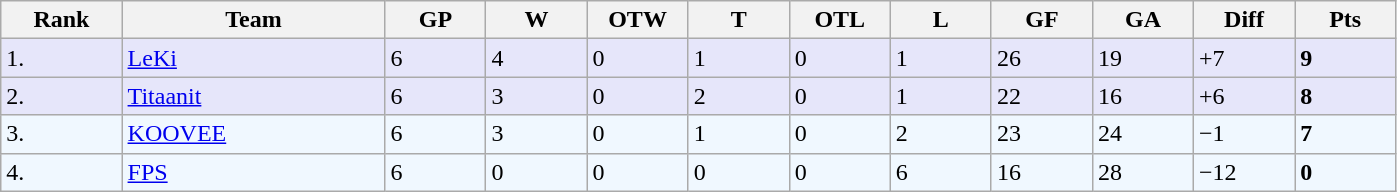<table class="wikitable">
<tr>
<th bgcolor="#DDDDFF" width="6%" align="left">Rank</th>
<th bgcolor="#DDDDFF" width="13%">Team</th>
<th bgcolor="#DDDDFF" width="5%">GP</th>
<th bgcolor="#DDDDFF" width="5%">W</th>
<th bgcolor="#DDDDFF" width="5%">OTW</th>
<th bgcolor="#DDDDFF" width="5%">T</th>
<th bgcolor="#DDDDFF" width="5%">OTL</th>
<th bgcolor="#DDDDFF" width="5%">L</th>
<th bgcolor="#DDDDFF" width="5%">GF</th>
<th bgcolor="#DDDDFF" width="5%">GA</th>
<th bgcolor="#DDDDFF" width="5%">Diff</th>
<th bgcolor="#DDDDFF" width="5%">Pts</th>
</tr>
<tr bgcolor="#e6e6fa">
<td align="left">1.</td>
<td><a href='#'>LeKi</a></td>
<td>6</td>
<td>4</td>
<td>0</td>
<td>1</td>
<td>0</td>
<td>1</td>
<td>26</td>
<td>19</td>
<td>+7</td>
<td><strong>9</strong></td>
</tr>
<tr bgcolor="#e6e6fa">
<td align="left">2.</td>
<td><a href='#'>Titaanit</a></td>
<td>6</td>
<td>3</td>
<td>0</td>
<td>2</td>
<td>0</td>
<td>1</td>
<td>22</td>
<td>16</td>
<td>+6</td>
<td><strong>8</strong></td>
</tr>
<tr bgcolor="#f0f8ff">
<td align="left">3.</td>
<td><a href='#'>KOOVEE</a></td>
<td>6</td>
<td>3</td>
<td>0</td>
<td>1</td>
<td>0</td>
<td>2</td>
<td>23</td>
<td>24</td>
<td>−1</td>
<td><strong>7</strong></td>
</tr>
<tr bgcolor="#f0f8ff">
<td align="left">4.</td>
<td><a href='#'>FPS</a></td>
<td>6</td>
<td>0</td>
<td>0</td>
<td>0</td>
<td>0</td>
<td>6</td>
<td>16</td>
<td>28</td>
<td>−12</td>
<td><strong>0</strong></td>
</tr>
</table>
